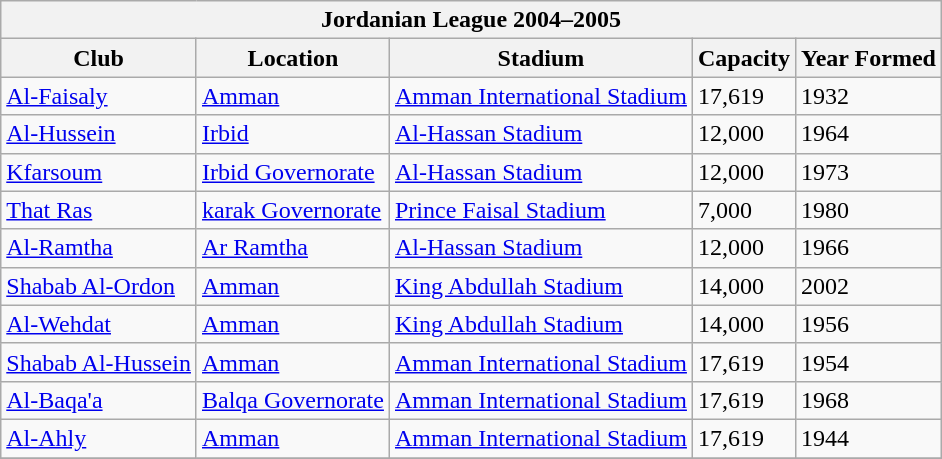<table class="wikitable">
<tr>
<th colspan="5">Jordanian  League 2004–2005</th>
</tr>
<tr>
<th>Club</th>
<th>Location</th>
<th>Stadium</th>
<th>Capacity</th>
<th>Year Formed</th>
</tr>
<tr style="vertical-align:top;">
<td><a href='#'>Al-Faisaly</a></td>
<td><a href='#'>Amman</a></td>
<td><a href='#'>Amman International Stadium</a></td>
<td>17,619</td>
<td>1932</td>
</tr>
<tr style="vertical-align:top;">
<td><a href='#'>Al-Hussein</a></td>
<td><a href='#'>Irbid</a></td>
<td><a href='#'>Al-Hassan Stadium</a></td>
<td>12,000</td>
<td>1964</td>
</tr>
<tr style="vertical-align:top;">
<td><a href='#'>Kfarsoum</a></td>
<td><a href='#'>Irbid Governorate</a></td>
<td><a href='#'>Al-Hassan Stadium</a></td>
<td>12,000</td>
<td>1973</td>
</tr>
<tr style="vertical-align:top;">
<td><a href='#'>That Ras</a></td>
<td><a href='#'>karak Governorate</a></td>
<td><a href='#'>Prince Faisal Stadium</a></td>
<td>7,000</td>
<td>1980</td>
</tr>
<tr style="vertical-align:top;">
<td><a href='#'>Al-Ramtha</a></td>
<td><a href='#'>Ar Ramtha</a></td>
<td><a href='#'>Al-Hassan Stadium</a></td>
<td>12,000</td>
<td>1966</td>
</tr>
<tr style="vertical-align:top;">
<td><a href='#'>Shabab Al-Ordon</a></td>
<td><a href='#'>Amman</a></td>
<td><a href='#'>King Abdullah Stadium</a></td>
<td>14,000</td>
<td>2002</td>
</tr>
<tr style="vertical-align:top;">
<td><a href='#'>Al-Wehdat</a></td>
<td><a href='#'>Amman</a></td>
<td><a href='#'>King Abdullah Stadium</a></td>
<td>14,000</td>
<td>1956</td>
</tr>
<tr style="vertical-align:top;">
<td><a href='#'>Shabab Al-Hussein</a></td>
<td><a href='#'>Amman</a></td>
<td><a href='#'>Amman International Stadium</a></td>
<td>17,619</td>
<td>1954</td>
</tr>
<tr style="vertical-align:top;">
<td><a href='#'>Al-Baqa'a</a></td>
<td><a href='#'>Balqa Governorate</a></td>
<td><a href='#'>Amman International Stadium</a></td>
<td>17,619</td>
<td>1968</td>
</tr>
<tr style="vertical-align:top;">
<td><a href='#'>Al-Ahly</a></td>
<td><a href='#'>Amman</a></td>
<td><a href='#'>Amman International Stadium</a></td>
<td>17,619</td>
<td>1944</td>
</tr>
<tr>
</tr>
</table>
